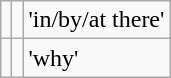<table class="wikitable">
<tr>
<td></td>
<td></td>
<td>'in/by/at there'</td>
</tr>
<tr>
<td></td>
<td></td>
<td>'why'</td>
</tr>
</table>
